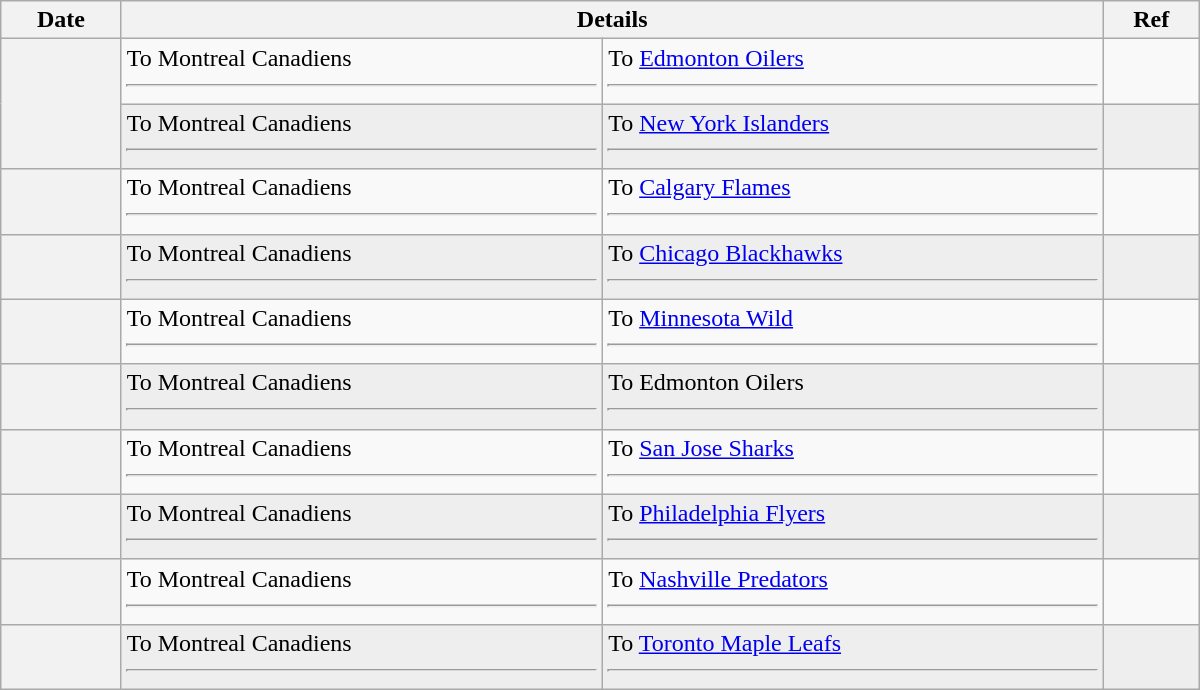<table class="wikitable plainrowheaders" style="width: 50em;">
<tr>
<th scope="col">Date</th>
<th scope="col" colspan="2">Details</th>
<th scope="col">Ref</th>
</tr>
<tr>
<th scope="row" rowspan=2></th>
<td valign="top">To Montreal Canadiens <hr></td>
<td valign="top">To <a href='#'>Edmonton Oilers</a> <hr></td>
<td></td>
</tr>
<tr bgcolor="#eeeeee">
<td valign="top">To Montreal Canadiens <hr></td>
<td valign="top">To <a href='#'>New York Islanders</a> <hr></td>
<td></td>
</tr>
<tr>
<th scope="row"></th>
<td valign="top">To Montreal Canadiens <hr></td>
<td valign="top">To <a href='#'>Calgary Flames</a> <hr></td>
<td></td>
</tr>
<tr bgcolor="#eeeeee">
<th scope="row"></th>
<td valign="top">To Montreal Canadiens <hr></td>
<td valign="top">To <a href='#'>Chicago Blackhawks</a> <hr></td>
<td></td>
</tr>
<tr>
<th scope="row"></th>
<td valign="top">To Montreal Canadiens <hr></td>
<td valign="top">To <a href='#'>Minnesota Wild</a> <hr></td>
<td></td>
</tr>
<tr bgcolor="#eeeeee">
<th scope="row"></th>
<td valign="top">To Montreal Canadiens <hr></td>
<td valign="top">To Edmonton Oilers <hr></td>
<td></td>
</tr>
<tr>
<th scope="row"></th>
<td valign="top">To Montreal Canadiens <hr></td>
<td valign="top">To <a href='#'>San Jose Sharks</a> <hr></td>
<td></td>
</tr>
<tr bgcolor="#eeeeee">
<th scope="row"></th>
<td valign="top">To Montreal Canadiens <hr></td>
<td valign="top">To <a href='#'>Philadelphia Flyers</a> <hr></td>
<td></td>
</tr>
<tr>
<th scope="row"></th>
<td valign="top">To Montreal Canadiens <hr></td>
<td valign="top">To <a href='#'>Nashville Predators</a> <hr></td>
<td></td>
</tr>
<tr bgcolor="#eeeeee">
<th scope="row"></th>
<td valign="top">To Montreal Canadiens <hr></td>
<td valign="top">To <a href='#'>Toronto Maple Leafs</a> <hr></td>
<td></td>
</tr>
</table>
